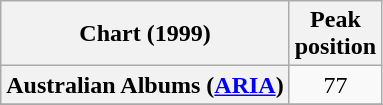<table class="wikitable sortable plainrowheaders">
<tr>
<th>Chart (1999)</th>
<th>Peak<br>position</th>
</tr>
<tr>
<th scope="row">Australian Albums (<a href='#'>ARIA</a>)</th>
<td align="center">77</td>
</tr>
<tr>
</tr>
<tr>
</tr>
<tr>
</tr>
<tr>
</tr>
<tr>
</tr>
<tr>
</tr>
<tr>
</tr>
<tr>
</tr>
<tr>
</tr>
<tr>
</tr>
</table>
